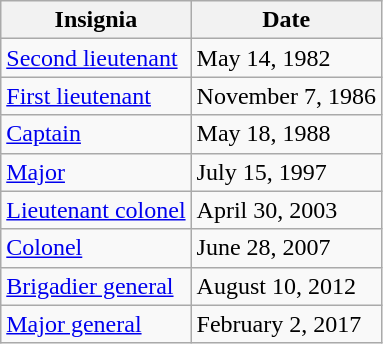<table class="wikitable">
<tr>
<th>Insignia</th>
<th>Date</th>
</tr>
<tr>
<td> <a href='#'>Second lieutenant</a></td>
<td>May 14, 1982</td>
</tr>
<tr>
<td> <a href='#'>First lieutenant</a></td>
<td>November 7, 1986</td>
</tr>
<tr>
<td> <a href='#'>Captain</a></td>
<td>May 18, 1988</td>
</tr>
<tr>
<td> <a href='#'>Major</a></td>
<td>July 15, 1997</td>
</tr>
<tr>
<td> <a href='#'>Lieutenant colonel</a></td>
<td>April 30, 2003</td>
</tr>
<tr>
<td> <a href='#'>Colonel</a></td>
<td>June 28, 2007</td>
</tr>
<tr>
<td> <a href='#'>Brigadier general</a></td>
<td>August 10, 2012</td>
</tr>
<tr>
<td> <a href='#'>Major general</a></td>
<td>February 2, 2017</td>
</tr>
</table>
